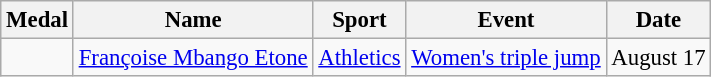<table class="wikitable sortable" style="font-size:95%">
<tr>
<th>Medal</th>
<th>Name</th>
<th>Sport</th>
<th>Event</th>
<th>Date</th>
</tr>
<tr>
<td></td>
<td><a href='#'>Françoise Mbango Etone</a></td>
<td><a href='#'>Athletics</a></td>
<td><a href='#'>Women's triple jump</a></td>
<td>August 17</td>
</tr>
</table>
